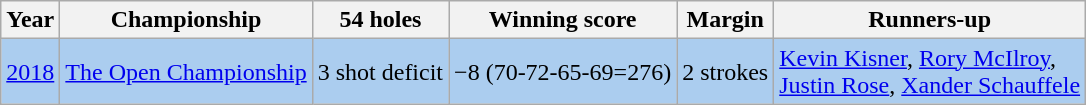<table class="wikitable">
<tr>
<th>Year</th>
<th>Championship</th>
<th>54 holes</th>
<th>Winning score</th>
<th>Margin</th>
<th>Runners-up</th>
</tr>
<tr style="background:#ABCDEF;">
<td><a href='#'>2018</a></td>
<td><a href='#'>The Open Championship</a></td>
<td>3 shot deficit</td>
<td>−8 (70-72-65-69=276)</td>
<td>2 strokes</td>
<td> <a href='#'>Kevin Kisner</a>,  <a href='#'>Rory McIlroy</a>,<br> <a href='#'>Justin Rose</a>,  <a href='#'>Xander Schauffele</a></td>
</tr>
</table>
